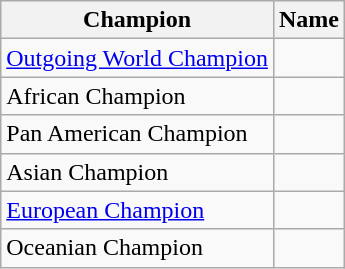<table class="wikitable">
<tr>
<th>Champion</th>
<th>Name</th>
</tr>
<tr>
<td><a href='#'>Outgoing World Champion</a></td>
<td></td>
</tr>
<tr>
<td>African Champion</td>
<td></td>
</tr>
<tr>
<td>Pan American Champion</td>
<td></td>
</tr>
<tr>
<td>Asian Champion</td>
<td></td>
</tr>
<tr>
<td><a href='#'>European Champion</a></td>
<td></td>
</tr>
<tr>
<td>Oceanian Champion</td>
<td></td>
</tr>
</table>
